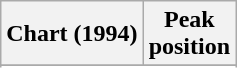<table class="wikitable sortable">
<tr>
<th align="left">Chart (1994)</th>
<th align="center">Peak<br>position</th>
</tr>
<tr>
</tr>
<tr>
</tr>
<tr>
</tr>
</table>
